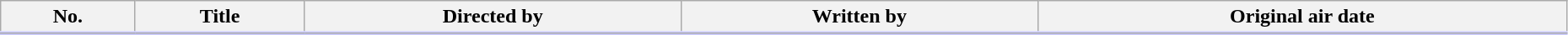<table class="wikitable" width="98%" style="background: #FFF;">
<tr style="border-bottom:3px solid #CCF;">
<th>No.</th>
<th>Title</th>
<th>Directed by</th>
<th>Written by</th>
<th>Original air date</th>
</tr>
<tr>
</tr>
</table>
